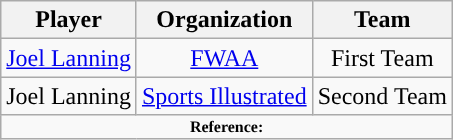<table class="wikitable" style="text-align: center">
<tr align=center>
<th>Player</th>
<th>Organization</th>
<th>Team</th>
</tr>
<tr>
<td><a href='#'>Joel Lanning</a></td>
<td><a href='#'>FWAA</a></td>
<td>First Team</td>
</tr>
<tr>
<td>Joel Lanning</td>
<td><a href='#'>Sports Illustrated</a></td>
<td>Second Team</td>
</tr>
<tr>
<td colspan="3"  style="font-size:8pt; text-align:center;"><strong>Reference:</strong></td>
</tr>
</table>
